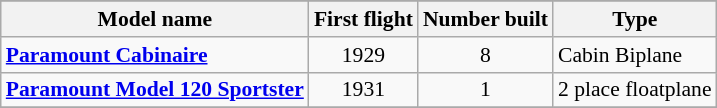<table class="wikitable" align=center style="font-size:90%;">
<tr>
</tr>
<tr style="background:#efefef;">
<th>Model name</th>
<th>First flight</th>
<th>Number built</th>
<th>Type</th>
</tr>
<tr>
<td align=left><strong><a href='#'>Paramount Cabinaire</a></strong></td>
<td align=center>1929</td>
<td align=center>8</td>
<td align=left>Cabin Biplane</td>
</tr>
<tr>
<td align=left><strong><a href='#'>Paramount Model 120 Sportster</a></strong></td>
<td align=center>1931</td>
<td align=center>1</td>
<td align=left>2 place floatplane</td>
</tr>
<tr>
</tr>
</table>
